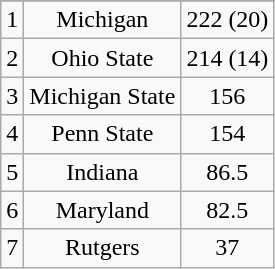<table class="wikitable" style="display: inline-table;">
<tr align="center">
</tr>
<tr align="center">
<td>1</td>
<td>Michigan</td>
<td>222 (20)</td>
</tr>
<tr align="center">
<td>2</td>
<td>Ohio State</td>
<td>214 (14)</td>
</tr>
<tr align="center">
<td>3</td>
<td>Michigan State</td>
<td>156</td>
</tr>
<tr align="center">
<td>4</td>
<td>Penn State</td>
<td>154</td>
</tr>
<tr align="center">
<td>5</td>
<td>Indiana</td>
<td>86.5</td>
</tr>
<tr align="center">
<td>6</td>
<td>Maryland</td>
<td>82.5</td>
</tr>
<tr align="center">
<td>7</td>
<td>Rutgers</td>
<td>37</td>
</tr>
</table>
